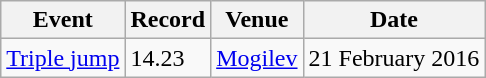<table class="wikitable">
<tr>
<th>Event</th>
<th>Record</th>
<th>Venue</th>
<th>Date</th>
</tr>
<tr>
<td><a href='#'>Triple jump</a></td>
<td>14.23</td>
<td><a href='#'>Mogilev</a></td>
<td>21 February 2016</td>
</tr>
</table>
